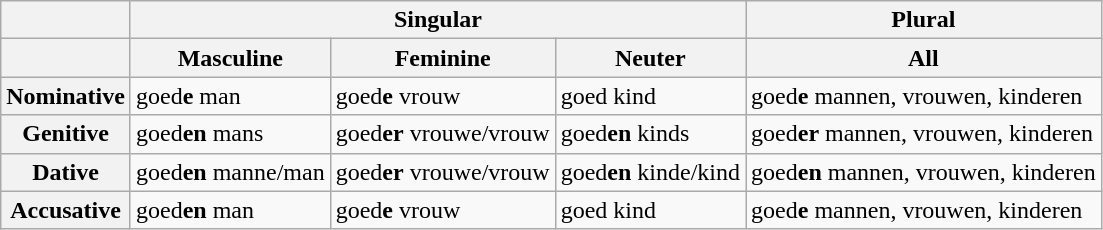<table class="wikitable">
<tr>
<th></th>
<th colspan="3">Singular</th>
<th>Plural</th>
</tr>
<tr>
<th></th>
<th>Masculine</th>
<th>Feminine</th>
<th>Neuter</th>
<th>All</th>
</tr>
<tr>
<th>Nominative</th>
<td>goed<strong>e</strong> man</td>
<td>goed<strong>e</strong> vrouw</td>
<td>goed kind</td>
<td>goed<strong>e</strong> mannen, vrouwen, kinderen</td>
</tr>
<tr>
<th>Genitive</th>
<td>goed<strong>en</strong> mans</td>
<td>goed<strong>er</strong> vrouwe/vrouw</td>
<td>goed<strong>en</strong> kinds</td>
<td>goed<strong>er</strong> mannen, vrouwen, kinderen</td>
</tr>
<tr>
<th>Dative</th>
<td>goed<strong>en</strong> manne/man</td>
<td>goed<strong>er</strong> vrouwe/vrouw</td>
<td>goed<strong>en</strong> kinde/kind</td>
<td>goed<strong>en</strong> mannen, vrouwen, kinderen</td>
</tr>
<tr>
<th>Accusative</th>
<td>goed<strong>en</strong> man</td>
<td>goed<strong>e</strong> vrouw</td>
<td>goed kind</td>
<td>goed<strong>e</strong> mannen, vrouwen, kinderen</td>
</tr>
</table>
